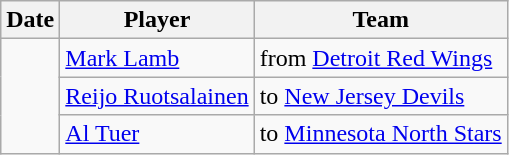<table class="wikitable">
<tr>
<th>Date</th>
<th>Player</th>
<th>Team</th>
</tr>
<tr>
<td rowspan=3></td>
<td><a href='#'>Mark Lamb</a></td>
<td>from <a href='#'>Detroit Red Wings</a></td>
</tr>
<tr>
<td><a href='#'>Reijo Ruotsalainen</a></td>
<td>to <a href='#'>New Jersey Devils</a></td>
</tr>
<tr>
<td><a href='#'>Al Tuer</a></td>
<td>to <a href='#'>Minnesota North Stars</a></td>
</tr>
</table>
